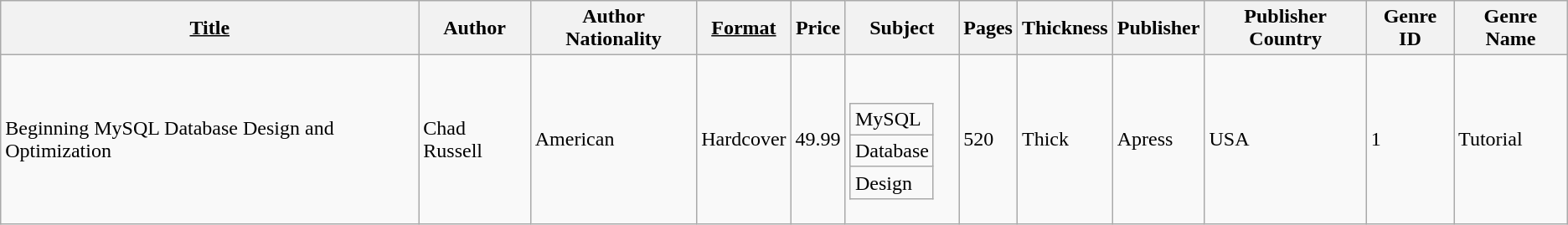<table class="wikitable">
<tr>
<th><u>Title</u></th>
<th>Author</th>
<th>Author Nationality</th>
<th><u>Format</u></th>
<th>Price</th>
<th>Subject</th>
<th>Pages</th>
<th>Thickness</th>
<th>Publisher</th>
<th>Publisher Country</th>
<th>Genre ID</th>
<th>Genre Name</th>
</tr>
<tr>
<td>Beginning MySQL Database Design and Optimization</td>
<td>Chad Russell</td>
<td>American</td>
<td>Hardcover</td>
<td>49.99</td>
<td><br><table class="wikitable">
<tr>
<td>MySQL</td>
</tr>
<tr>
<td>Database</td>
</tr>
<tr>
<td>Design</td>
</tr>
</table>
</td>
<td>520</td>
<td>Thick</td>
<td>Apress</td>
<td>USA</td>
<td>1</td>
<td>Tutorial</td>
</tr>
</table>
